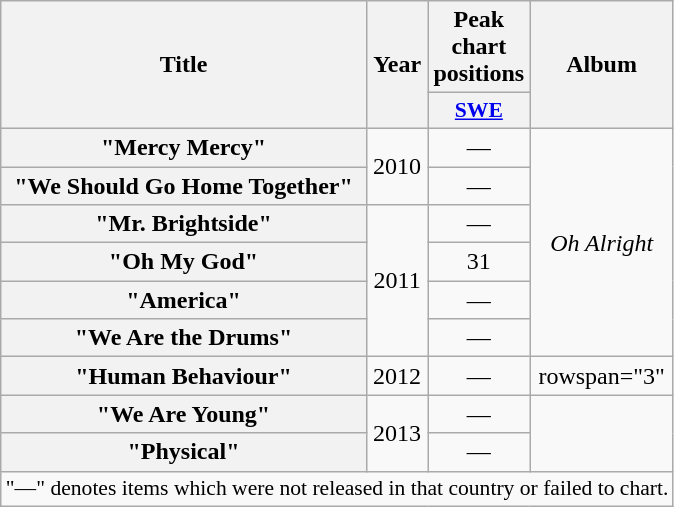<table class="wikitable plainrowheaders" style="text-align:center;">
<tr>
<th scope="col" rowspan="2">Title</th>
<th scope="col" rowspan="2">Year</th>
<th scope="col" colspan="1">Peak chart positions</th>
<th scope="col" rowspan="2">Album</th>
</tr>
<tr>
<th scope="col" style="width:3em;font-size:90%;"><a href='#'>SWE</a><br></th>
</tr>
<tr>
<th scope="row">"Mercy Mercy"</th>
<td rowspan="2">2010</td>
<td>—</td>
<td rowspan="6"><em>Oh Alright</em></td>
</tr>
<tr>
<th scope="row">"We Should Go Home Together"</th>
<td>—</td>
</tr>
<tr>
<th scope="row">"Mr. Brightside"</th>
<td rowspan="4">2011</td>
<td>—</td>
</tr>
<tr>
<th scope="row">"Oh My God"</th>
<td>31</td>
</tr>
<tr>
<th scope="row">"America"</th>
<td>—</td>
</tr>
<tr>
<th scope="row">"We Are the Drums"</th>
<td>—</td>
</tr>
<tr>
<th scope="row">"Human Behaviour"</th>
<td>2012</td>
<td>—</td>
<td>rowspan="3" </td>
</tr>
<tr>
<th scope="row">"We Are Young"</th>
<td rowspan="2">2013</td>
<td>—</td>
</tr>
<tr>
<th scope="row">"Physical"</th>
<td>—</td>
</tr>
<tr>
<td colspan="14" style="font-size:90%">"—" denotes items which were not released in that country or failed to chart.</td>
</tr>
</table>
